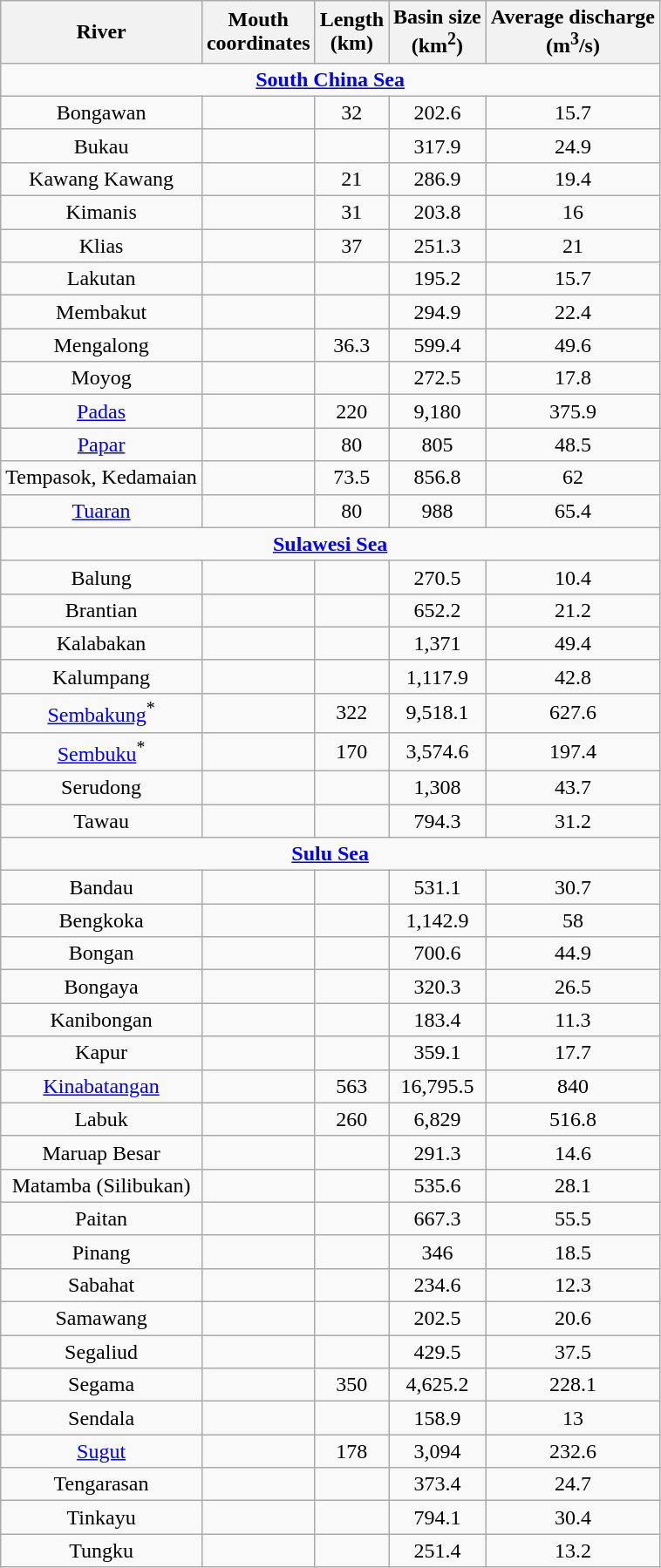<table class="wikitable" style="text-align:center;">
<tr>
<th>River</th>
<th>Mouth<br>coordinates</th>
<th>Length<br>(km)</th>
<th>Basin size<br>(km<sup>2</sup>)</th>
<th>Average discharge<br>(m<sup>3</sup>/s)</th>
</tr>
<tr>
<td colspan="5"><strong><a href='#'>South China Sea</a></strong></td>
</tr>
<tr>
<td>Bongawan</td>
<td></td>
<td>32</td>
<td>202.6</td>
<td>15.7</td>
</tr>
<tr>
<td>Bukau</td>
<td></td>
<td></td>
<td>317.9</td>
<td>24.9</td>
</tr>
<tr>
<td>Kawang Kawang</td>
<td></td>
<td>21</td>
<td>286.9</td>
<td>19.4</td>
</tr>
<tr>
<td>Kimanis</td>
<td></td>
<td>31</td>
<td>203.8</td>
<td>16</td>
</tr>
<tr>
<td>Klias</td>
<td></td>
<td>37</td>
<td>251.3</td>
<td>21</td>
</tr>
<tr>
<td>Lakutan</td>
<td></td>
<td></td>
<td>195.2</td>
<td>15.7</td>
</tr>
<tr>
<td>Membakut</td>
<td></td>
<td></td>
<td>294.9</td>
<td>22.4</td>
</tr>
<tr>
<td>Mengalong</td>
<td></td>
<td>36.3</td>
<td>599.4</td>
<td>49.6</td>
</tr>
<tr>
<td>Moyog</td>
<td></td>
<td></td>
<td>272.5</td>
<td>17.8</td>
</tr>
<tr>
<td><a href='#'>Padas</a></td>
<td></td>
<td>220</td>
<td>9,180</td>
<td>375.9</td>
</tr>
<tr>
<td><a href='#'>Papar</a></td>
<td></td>
<td>80</td>
<td>805</td>
<td>48.5</td>
</tr>
<tr>
<td>Tempasok, Kedamaian</td>
<td></td>
<td>73.5</td>
<td>856.8</td>
<td>62</td>
</tr>
<tr>
<td><a href='#'>Tuaran</a></td>
<td></td>
<td>80</td>
<td>988</td>
<td>65.4</td>
</tr>
<tr>
<td colspan="5"><strong><a href='#'>Sulawesi Sea</a></strong></td>
</tr>
<tr>
<td>Balung</td>
<td></td>
<td></td>
<td>270.5</td>
<td>10.4</td>
</tr>
<tr>
<td>Brantian</td>
<td></td>
<td></td>
<td>652.2</td>
<td>21.2</td>
</tr>
<tr>
<td>Kalabakan</td>
<td></td>
<td></td>
<td>1,371</td>
<td>49.4</td>
</tr>
<tr>
<td>Kalumpang</td>
<td></td>
<td></td>
<td>1,117.9</td>
<td>42.8</td>
</tr>
<tr>
<td><a href='#'>Sembakung</a><sup>*</sup></td>
<td></td>
<td>322</td>
<td>9,518.1</td>
<td>627.6</td>
</tr>
<tr>
<td><a href='#'>Sembuku</a><sup>*</sup></td>
<td></td>
<td>170</td>
<td>3,574.6</td>
<td>197.4</td>
</tr>
<tr>
<td>Serudong</td>
<td></td>
<td></td>
<td>1,308</td>
<td>43.7</td>
</tr>
<tr>
<td>Tawau</td>
<td></td>
<td></td>
<td>794.3</td>
<td>31.2</td>
</tr>
<tr>
<td colspan="5"><strong><a href='#'>Sulu Sea</a></strong></td>
</tr>
<tr>
<td>Bandau</td>
<td></td>
<td></td>
<td>531.1</td>
<td>30.7</td>
</tr>
<tr>
<td>Bengkoka</td>
<td></td>
<td></td>
<td>1,142.9</td>
<td>58</td>
</tr>
<tr>
<td>Bongan</td>
<td></td>
<td></td>
<td>700.6</td>
<td>44.9</td>
</tr>
<tr>
<td>Bongaya</td>
<td></td>
<td></td>
<td>320.3</td>
<td>26.5</td>
</tr>
<tr>
<td>Kanibongan</td>
<td></td>
<td></td>
<td>183.4</td>
<td>11.3</td>
</tr>
<tr>
<td>Kapur</td>
<td></td>
<td></td>
<td>359.1</td>
<td>17.7</td>
</tr>
<tr>
<td><a href='#'>Kinabatangan</a></td>
<td></td>
<td>563</td>
<td>16,795.5</td>
<td>840</td>
</tr>
<tr>
<td>Labuk</td>
<td></td>
<td>260</td>
<td>6,829</td>
<td>516.8</td>
</tr>
<tr>
<td>Maruap Besar</td>
<td></td>
<td></td>
<td>291.3</td>
<td>14.6</td>
</tr>
<tr>
<td>Matamba (Silibukan)</td>
<td></td>
<td></td>
<td>535.6</td>
<td>28.1</td>
</tr>
<tr>
<td>Paitan</td>
<td></td>
<td></td>
<td>667.3</td>
<td>55.5</td>
</tr>
<tr>
<td>Pinang</td>
<td></td>
<td></td>
<td>346</td>
<td>18.5</td>
</tr>
<tr>
<td>Sabahat</td>
<td></td>
<td></td>
<td>234.6</td>
<td>12.3</td>
</tr>
<tr>
<td>Samawang</td>
<td></td>
<td></td>
<td>202.5</td>
<td>20.6</td>
</tr>
<tr>
<td>Segaliud</td>
<td></td>
<td></td>
<td>429.5</td>
<td>37.5</td>
</tr>
<tr>
<td>Segama</td>
<td></td>
<td>350</td>
<td>4,625.2</td>
<td>228.1</td>
</tr>
<tr>
<td>Sendala</td>
<td></td>
<td></td>
<td>158.9</td>
<td>13</td>
</tr>
<tr>
<td><a href='#'>Sugut</a></td>
<td></td>
<td>178</td>
<td>3,094</td>
<td>232.6</td>
</tr>
<tr>
<td>Tengarasan</td>
<td></td>
<td></td>
<td>373.4</td>
<td>24.7</td>
</tr>
<tr>
<td>Tinkayu</td>
<td></td>
<td></td>
<td>794.1</td>
<td>30.4</td>
</tr>
<tr>
<td>Tungku</td>
<td></td>
<td></td>
<td>251.4</td>
<td>13.2</td>
</tr>
</table>
